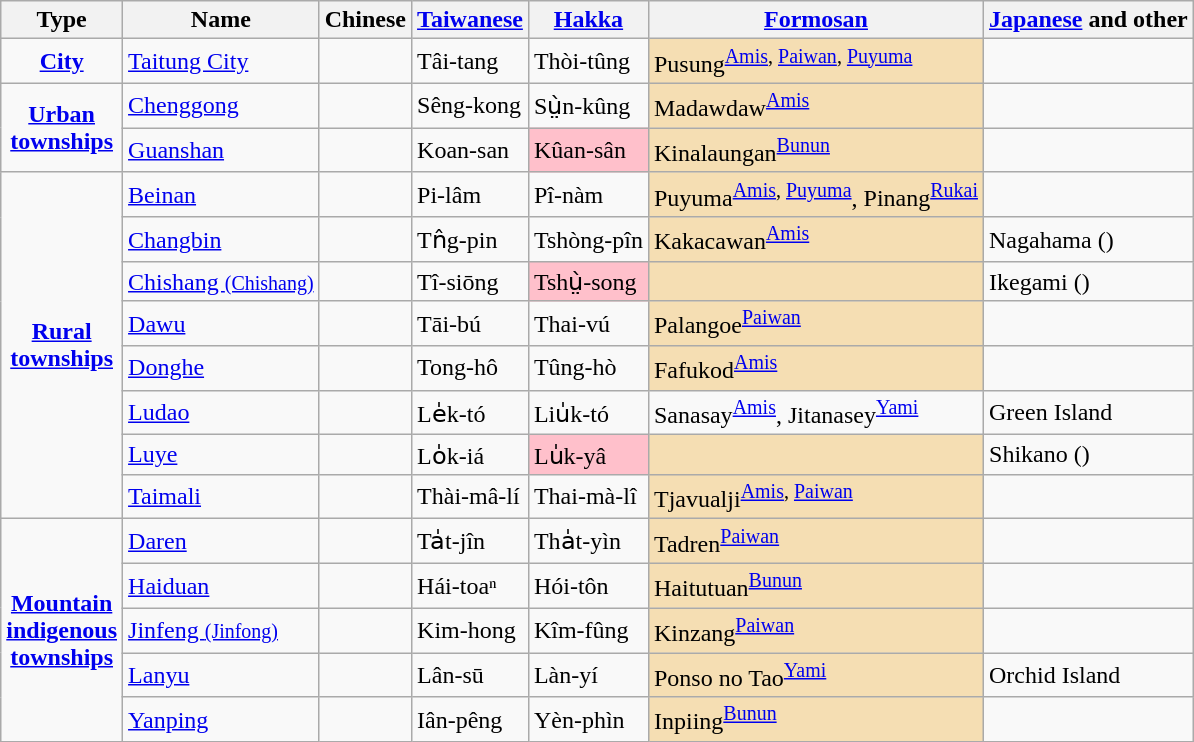<table class=wikitable>
<tr>
<th>Type</th>
<th>Name</th>
<th>Chinese</th>
<th><a href='#'>Taiwanese</a></th>
<th><a href='#'>Hakka</a></th>
<th><a href='#'>Formosan</a></th>
<th><a href='#'>Japanese</a> and other</th>
</tr>
<tr>
<td align=center><strong><a href='#'>City</a></strong></td>
<td><a href='#'>Taitung City</a></td>
<td></td>
<td>Tâi-tang</td>
<td>Thòi-tûng</td>
<td bgcolor=wheat>Pusung<sup><a href='#'>Amis</a>, <a href='#'>Paiwan</a>, <a href='#'>Puyuma</a></sup></td>
<td></td>
</tr>
<tr>
<td rowspan=2 align=center><strong><a href='#'>Urban<br>townships</a></strong></td>
<td><a href='#'>Chenggong</a></td>
<td></td>
<td>Sêng-kong</td>
<td>Sṳ̀n-kûng</td>
<td bgcolor=wheat>Madawdaw<sup><a href='#'>Amis</a></sup></td>
<td></td>
</tr>
<tr>
<td><a href='#'>Guanshan</a></td>
<td></td>
<td>Koan-san</td>
<td bgcolor=pink>Kûan-sân</td>
<td bgcolor=wheat>Kinalaungan<sup><a href='#'>Bunun</a></sup></td>
<td></td>
</tr>
<tr>
<td rowspan=8 align=center><strong><a href='#'>Rural<br>townships</a></strong></td>
<td><a href='#'>Beinan</a></td>
<td></td>
<td>Pi-lâm</td>
<td>Pî-nàm</td>
<td bgcolor=wheat>Puyuma<sup><a href='#'>Amis</a>, <a href='#'>Puyuma</a></sup>, Pinang<sup><a href='#'>Rukai</a></sup></td>
<td></td>
</tr>
<tr>
<td><a href='#'>Changbin</a></td>
<td></td>
<td>Tn̂g-pin</td>
<td>Tshòng-pîn</td>
<td bgcolor=wheat>Kakacawan<sup><a href='#'>Amis</a></sup></td>
<td>Nagahama ()</td>
</tr>
<tr>
<td><a href='#'>Chishang <small>(Chishang)</small></a></td>
<td></td>
<td>Tî-siōng</td>
<td bgcolor=pink>Tshṳ̀-song</td>
<td bgcolor=wheat></td>
<td>Ikegami ()</td>
</tr>
<tr>
<td><a href='#'>Dawu</a></td>
<td></td>
<td>Tāi-bú</td>
<td>Thai-vú</td>
<td bgcolor=wheat>Palangoe<sup><a href='#'>Paiwan</a></sup></td>
<td></td>
</tr>
<tr>
<td><a href='#'>Donghe</a></td>
<td></td>
<td>Tong-hô</td>
<td>Tûng-hò</td>
<td bgcolor=wheat>Fafukod<sup><a href='#'>Amis</a></sup></td>
<td></td>
</tr>
<tr>
<td><a href='#'>Ludao</a></td>
<td></td>
<td>Le̍k-tó</td>
<td>Liu̍k-tó</td>
<td>Sanasay<sup><a href='#'>Amis</a></sup>, Jitanasey<sup><a href='#'>Yami</a></sup></td>
<td>Green Island</td>
</tr>
<tr>
<td><a href='#'>Luye</a></td>
<td></td>
<td>Lo̍k-iá</td>
<td bgcolor=pink>Lu̍k-yâ</td>
<td bgcolor=wheat></td>
<td>Shikano ()</td>
</tr>
<tr>
<td><a href='#'>Taimali</a></td>
<td></td>
<td>Thài-mâ-lí</td>
<td>Thai-mà-lî</td>
<td bgcolor=wheat>Tjavualji<sup><a href='#'>Amis</a>, <a href='#'>Paiwan</a></sup></td>
<td></td>
</tr>
<tr>
<td rowspan=5 align=center><strong><a href='#'>Mountain<br>indigenous<br>townships</a></strong></td>
<td><a href='#'>Daren</a></td>
<td></td>
<td>Ta̍t-jîn</td>
<td>Tha̍t-yìn</td>
<td bgcolor=wheat>Tadren<sup><a href='#'>Paiwan</a></sup></td>
<td></td>
</tr>
<tr>
<td><a href='#'>Haiduan</a></td>
<td></td>
<td>Hái-toaⁿ</td>
<td>Hói-tôn</td>
<td bgcolor=wheat>Haitutuan<sup><a href='#'>Bunun</a></sup></td>
<td></td>
</tr>
<tr>
<td><a href='#'>Jinfeng <small>(Jinfong)</small></a></td>
<td></td>
<td>Kim-hong</td>
<td>Kîm-fûng</td>
<td bgcolor=wheat>Kinzang<sup><a href='#'>Paiwan</a></sup></td>
<td></td>
</tr>
<tr>
<td><a href='#'>Lanyu</a></td>
<td></td>
<td>Lân-sū</td>
<td>Làn-yí</td>
<td bgcolor=wheat>Ponso no Tao<sup><a href='#'>Yami</a></sup></td>
<td>Orchid Island</td>
</tr>
<tr>
<td><a href='#'>Yanping</a></td>
<td></td>
<td>Iân-pêng</td>
<td>Yèn-phìn</td>
<td bgcolor=wheat>Inpiing<sup><a href='#'>Bunun</a></sup></td>
<td></td>
</tr>
</table>
